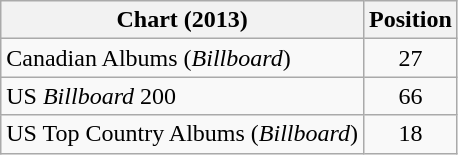<table class="wikitable sortable">
<tr>
<th>Chart (2013)</th>
<th>Position</th>
</tr>
<tr>
<td>Canadian Albums (<em>Billboard</em>)</td>
<td style="text-align:center;">27</td>
</tr>
<tr>
<td>US <em>Billboard</em> 200</td>
<td style="text-align:center;">66</td>
</tr>
<tr>
<td>US Top Country Albums (<em>Billboard</em>)</td>
<td style="text-align:center;">18</td>
</tr>
</table>
